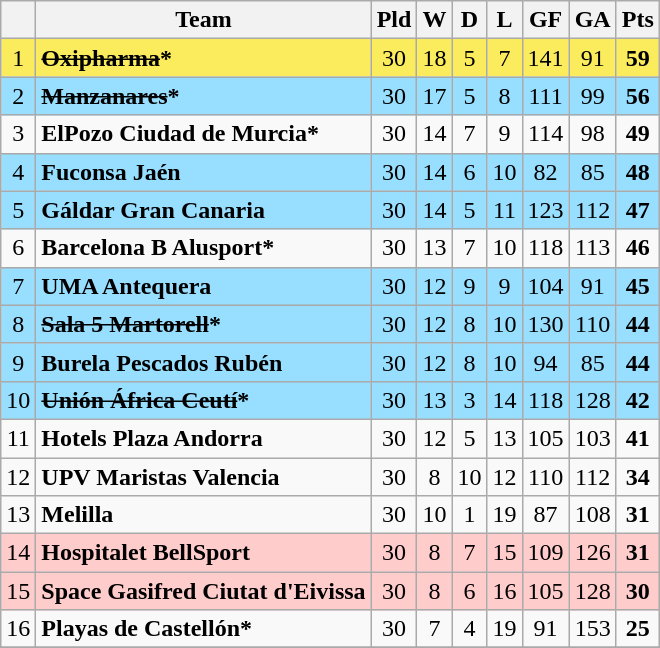<table class="wikitable sortable" style="text-align: center;">
<tr>
<th align="center"></th>
<th align="center">Team</th>
<th align="center">Pld</th>
<th align="center">W</th>
<th align="center">D</th>
<th align="center">L</th>
<th align="center">GF</th>
<th align="center">GA</th>
<th align="center">Pts</th>
</tr>
<tr style="background:#FBEC5D;">
<td>1</td>
<td align=left><strong><s>Oxipharma</s>*</strong></td>
<td>30</td>
<td>18</td>
<td>5</td>
<td>7</td>
<td>141</td>
<td>91</td>
<td><strong>59</strong></td>
</tr>
<tr style="background:#97DEFF;">
<td>2</td>
<td align=left><strong><s>Manzanares</s>*</strong></td>
<td>30</td>
<td>17</td>
<td>5</td>
<td>8</td>
<td>111</td>
<td>99</td>
<td><strong>56</strong></td>
</tr>
<tr>
<td>3</td>
<td align=left><strong>ElPozo Ciudad de Murcia*</strong></td>
<td>30</td>
<td>14</td>
<td>7</td>
<td>9</td>
<td>114</td>
<td>98</td>
<td><strong>49</strong></td>
</tr>
<tr ! style="background:#97DEFF;">
<td>4</td>
<td align=left><strong>Fuconsa Jaén</strong></td>
<td>30</td>
<td>14</td>
<td>6</td>
<td>10</td>
<td>82</td>
<td>85</td>
<td><strong>48</strong></td>
</tr>
<tr ! style="background:#97DEFF;">
<td>5</td>
<td align=left><strong>Gáldar Gran Canaria</strong></td>
<td>30</td>
<td>14</td>
<td>5</td>
<td>11</td>
<td>123</td>
<td>112</td>
<td><strong>47</strong></td>
</tr>
<tr>
<td>6</td>
<td align=left><strong>Barcelona B Alusport*</strong></td>
<td>30</td>
<td>13</td>
<td>7</td>
<td>10</td>
<td>118</td>
<td>113</td>
<td><strong>46</strong></td>
</tr>
<tr ! style="background:#97DEFF;">
<td>7</td>
<td align=left><strong>UMA Antequera</strong></td>
<td>30</td>
<td>12</td>
<td>9</td>
<td>9</td>
<td>104</td>
<td>91</td>
<td><strong>45</strong></td>
</tr>
<tr ! style="background:#97DEFF;">
<td>8</td>
<td align=left><strong><s>Sala 5 Martorell</s>*</strong></td>
<td>30</td>
<td>12</td>
<td>8</td>
<td>10</td>
<td>130</td>
<td>110</td>
<td><strong>44</strong></td>
</tr>
<tr ! style="background:#97DEFF;">
<td>9</td>
<td align=left><strong>Burela Pescados Rubén</strong></td>
<td>30</td>
<td>12</td>
<td>8</td>
<td>10</td>
<td>94</td>
<td>85</td>
<td><strong>44</strong></td>
</tr>
<tr ! style="background:#97DEFF;">
<td>10</td>
<td align=left><strong><s>Unión África Ceutí</s>*</strong></td>
<td>30</td>
<td>13</td>
<td>3</td>
<td>14</td>
<td>118</td>
<td>128</td>
<td><strong>42</strong></td>
</tr>
<tr>
<td>11</td>
<td align=left><strong>Hotels Plaza Andorra</strong></td>
<td>30</td>
<td>12</td>
<td>5</td>
<td>13</td>
<td>105</td>
<td>103</td>
<td><strong>41</strong></td>
</tr>
<tr>
<td>12</td>
<td align=left><strong>UPV Maristas Valencia</strong></td>
<td>30</td>
<td>8</td>
<td>10</td>
<td>12</td>
<td>110</td>
<td>112</td>
<td><strong>34</strong></td>
</tr>
<tr>
<td>13</td>
<td align=left><strong>Melilla</strong></td>
<td>30</td>
<td>10</td>
<td>1</td>
<td>19</td>
<td>87</td>
<td>108</td>
<td><strong>31</strong></td>
</tr>
<tr ! style="background:#FFCCCC;">
<td>14</td>
<td align=left><strong>Hospitalet BellSport</strong></td>
<td>30</td>
<td>8</td>
<td>7</td>
<td>15</td>
<td>109</td>
<td>126</td>
<td><strong>31</strong></td>
</tr>
<tr ! style="background:#FFCCCC;">
<td>15</td>
<td align=left><strong>Space Gasifred Ciutat d'Eivissa</strong></td>
<td>30</td>
<td>8</td>
<td>6</td>
<td>16</td>
<td>105</td>
<td>128</td>
<td><strong>30</strong></td>
</tr>
<tr>
<td>16</td>
<td align=left><strong>Playas de Castellón*</strong></td>
<td>30</td>
<td>7</td>
<td>4</td>
<td>19</td>
<td>91</td>
<td>153</td>
<td><strong>25</strong></td>
</tr>
<tr>
</tr>
</table>
